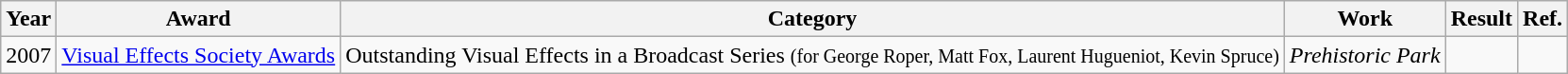<table class="wikitable sortable">
<tr>
<th>Year</th>
<th>Award</th>
<th>Category</th>
<th>Work</th>
<th>Result</th>
<th class="unsortable">Ref.</th>
</tr>
<tr>
<td>2007</td>
<td><a href='#'>Visual Effects Society Awards</a></td>
<td>Outstanding Visual Effects in a Broadcast Series <small>(for George Roper, Matt Fox, Laurent Hugueniot, Kevin Spruce)</small></td>
<td><em>Prehistoric Park</em></td>
<td></td>
<td></td>
</tr>
</table>
